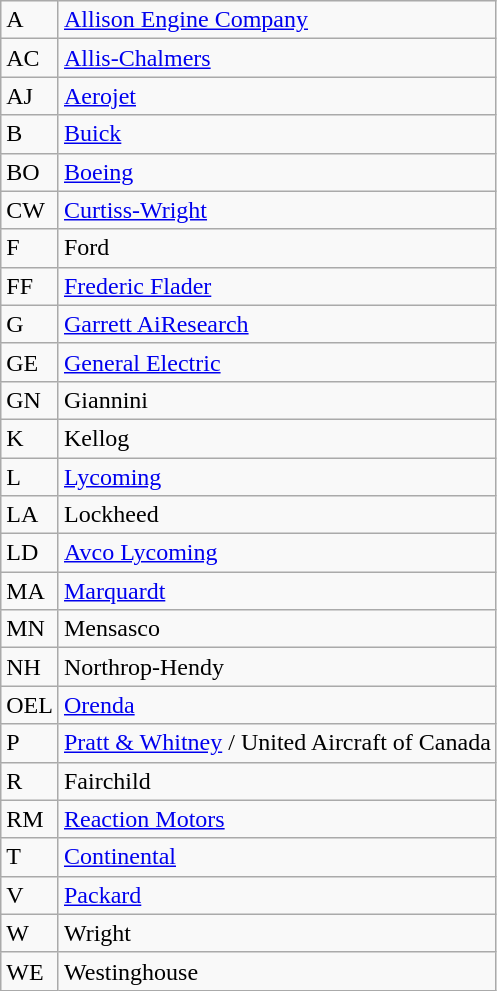<table class="wikitable">
<tr>
<td>A</td>
<td><a href='#'>Allison Engine Company</a></td>
</tr>
<tr>
<td>AC</td>
<td><a href='#'>Allis-Chalmers</a></td>
</tr>
<tr>
<td>AJ</td>
<td><a href='#'>Aerojet</a></td>
</tr>
<tr>
<td>B</td>
<td><a href='#'>Buick</a></td>
</tr>
<tr>
<td>BO</td>
<td><a href='#'>Boeing</a></td>
</tr>
<tr>
<td>CW</td>
<td><a href='#'>Curtiss-Wright</a></td>
</tr>
<tr>
<td>F</td>
<td>Ford</td>
</tr>
<tr>
<td>FF</td>
<td><a href='#'>Frederic Flader</a></td>
</tr>
<tr>
<td>G</td>
<td><a href='#'>Garrett AiResearch</a></td>
</tr>
<tr>
<td>GE</td>
<td><a href='#'>General Electric</a></td>
</tr>
<tr>
<td>GN</td>
<td>Giannini</td>
</tr>
<tr>
<td>K</td>
<td>Kellog</td>
</tr>
<tr>
<td>L</td>
<td><a href='#'>Lycoming</a></td>
</tr>
<tr>
<td>LA</td>
<td>Lockheed</td>
</tr>
<tr>
<td>LD</td>
<td><a href='#'>Avco Lycoming</a></td>
</tr>
<tr>
<td>MA</td>
<td><a href='#'>Marquardt</a></td>
</tr>
<tr>
<td>MN</td>
<td>Mensasco</td>
</tr>
<tr>
<td>NH</td>
<td>Northrop-Hendy</td>
</tr>
<tr>
<td>OEL</td>
<td><a href='#'>Orenda</a></td>
</tr>
<tr>
<td>P</td>
<td><a href='#'>Pratt & Whitney</a> / United Aircraft of Canada</td>
</tr>
<tr>
<td>R</td>
<td>Fairchild</td>
</tr>
<tr>
<td>RM</td>
<td><a href='#'>Reaction Motors</a></td>
</tr>
<tr>
<td>T</td>
<td><a href='#'>Continental</a></td>
</tr>
<tr>
<td>V</td>
<td><a href='#'>Packard</a></td>
</tr>
<tr>
<td>W</td>
<td>Wright</td>
</tr>
<tr>
<td>WE</td>
<td>Westinghouse</td>
</tr>
</table>
